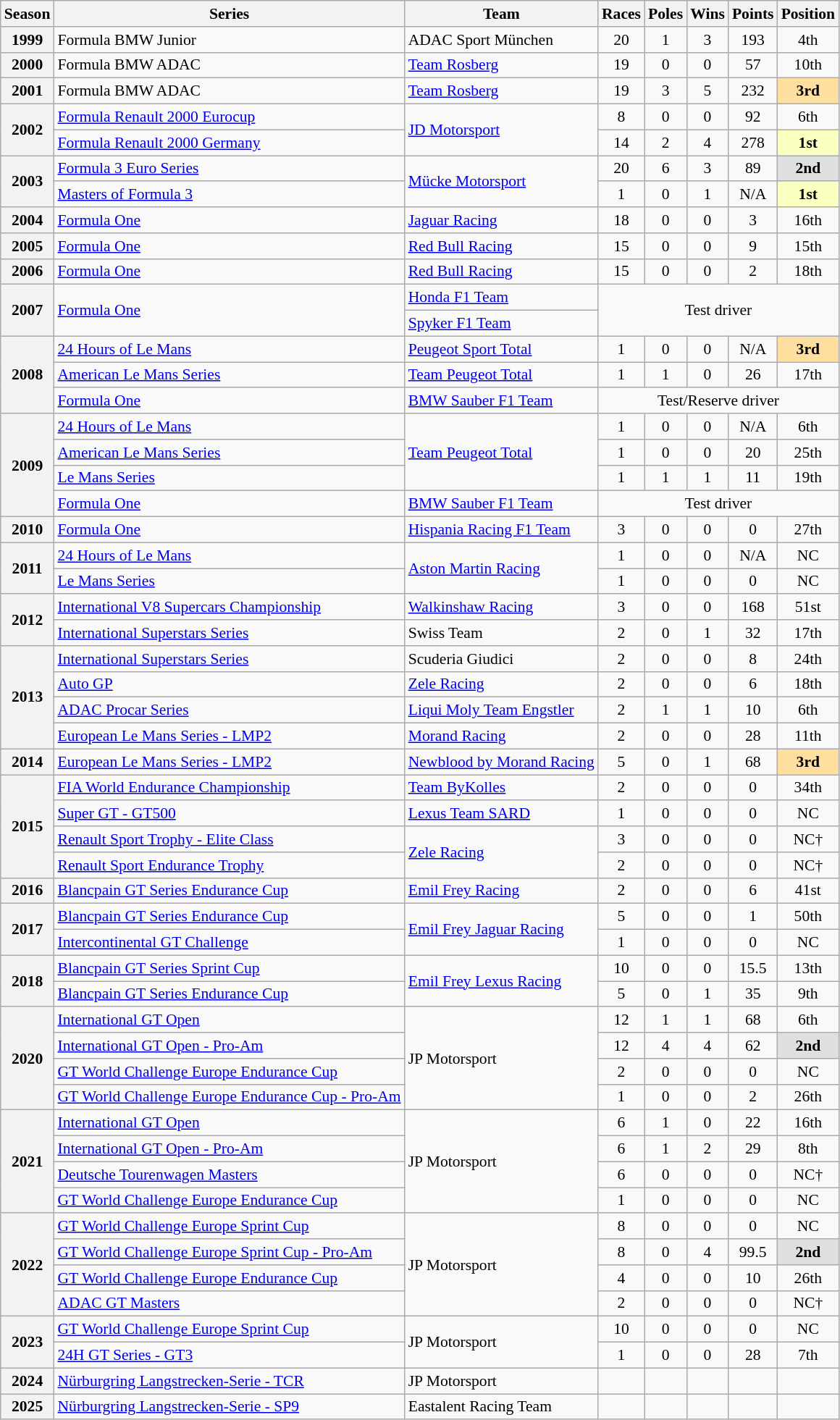<table class="wikitable" style="font-size: 90%; text-align:center">
<tr>
<th>Season</th>
<th>Series</th>
<th>Team</th>
<th>Races</th>
<th>Poles</th>
<th>Wins</th>
<th>Points</th>
<th>Position</th>
</tr>
<tr>
<th>1999</th>
<td align="left">Formula BMW Junior</td>
<td align="left">ADAC Sport München</td>
<td>20</td>
<td>1</td>
<td>3</td>
<td>193</td>
<td>4th</td>
</tr>
<tr>
<th>2000</th>
<td align="left">Formula BMW ADAC</td>
<td align="left"><a href='#'>Team Rosberg</a></td>
<td>19</td>
<td>0</td>
<td>0</td>
<td>57</td>
<td>10th</td>
</tr>
<tr>
<th>2001</th>
<td align="left">Formula BMW ADAC</td>
<td align="left"><a href='#'>Team Rosberg</a></td>
<td>19</td>
<td>3</td>
<td>5</td>
<td>232</td>
<td style="background:#FFDF9F;"><strong>3rd</strong></td>
</tr>
<tr>
<th rowspan=2>2002</th>
<td align="left"><a href='#'>Formula Renault 2000 Eurocup</a></td>
<td align="left" rowspan=2><a href='#'>JD Motorsport</a></td>
<td>8</td>
<td>0</td>
<td>0</td>
<td>92</td>
<td>6th</td>
</tr>
<tr>
<td align="left"><a href='#'>Formula Renault 2000 Germany</a></td>
<td>14</td>
<td>2</td>
<td>4</td>
<td>278</td>
<td style="background:#FBFFBF;"><strong>1st</strong></td>
</tr>
<tr>
<th rowspan=2>2003</th>
<td align="left"><a href='#'>Formula 3 Euro Series</a></td>
<td align="left" rowspan=2><a href='#'>Mücke Motorsport</a></td>
<td>20</td>
<td>6</td>
<td>3</td>
<td>89</td>
<td style="background:#DFDFDF;"><strong>2nd</strong></td>
</tr>
<tr>
<td align="left"><a href='#'>Masters of Formula 3</a></td>
<td>1</td>
<td>0</td>
<td>1</td>
<td>N/A</td>
<td style="background:#FBFFBF;"><strong>1st</strong></td>
</tr>
<tr>
<th>2004</th>
<td align="left"><a href='#'>Formula One</a></td>
<td align="left"><a href='#'>Jaguar Racing</a></td>
<td>18</td>
<td>0</td>
<td>0</td>
<td>3</td>
<td>16th</td>
</tr>
<tr>
<th>2005</th>
<td align="left"><a href='#'>Formula One</a></td>
<td align="left"><a href='#'>Red Bull Racing</a></td>
<td>15</td>
<td>0</td>
<td>0</td>
<td>9</td>
<td>15th</td>
</tr>
<tr>
<th>2006</th>
<td align="left"><a href='#'>Formula One</a></td>
<td align="left"><a href='#'>Red Bull Racing</a></td>
<td>15</td>
<td>0</td>
<td>0</td>
<td>2</td>
<td>18th</td>
</tr>
<tr>
<th rowspan="2">2007</th>
<td rowspan="2"  align="left"><a href='#'>Formula One</a></td>
<td align="left"><a href='#'>Honda F1 Team</a></td>
<td colspan="5" rowspan="2">Test driver</td>
</tr>
<tr>
<td align="left"><a href='#'>Spyker F1 Team</a></td>
</tr>
<tr>
<th rowspan="3">2008</th>
<td align="left"><a href='#'>24 Hours of Le Mans</a></td>
<td align="left"><a href='#'>Peugeot Sport Total</a></td>
<td>1</td>
<td>0</td>
<td>0</td>
<td>N/A</td>
<td style="background:#FFDF9F;"><strong>3rd</strong></td>
</tr>
<tr>
<td align="left"><a href='#'>American Le Mans Series</a></td>
<td align="left"><a href='#'>Team Peugeot Total</a></td>
<td>1</td>
<td>1</td>
<td>0</td>
<td>26</td>
<td>17th</td>
</tr>
<tr>
<td align="left"><a href='#'>Formula One</a></td>
<td align="left"><a href='#'>BMW Sauber F1 Team</a></td>
<td colspan="5">Test/Reserve driver</td>
</tr>
<tr>
<th rowspan="4">2009</th>
<td align="left"><a href='#'>24 Hours of Le Mans</a></td>
<td rowspan="3" align="left"><a href='#'>Team Peugeot Total</a></td>
<td>1</td>
<td>0</td>
<td>0</td>
<td>N/A</td>
<td>6th</td>
</tr>
<tr>
<td align="left"><a href='#'>American Le Mans Series</a></td>
<td>1</td>
<td>0</td>
<td>0</td>
<td>20</td>
<td>25th</td>
</tr>
<tr>
<td align="left"><a href='#'>Le Mans Series</a></td>
<td>1</td>
<td>1</td>
<td>1</td>
<td>11</td>
<td>19th</td>
</tr>
<tr>
<td align="left"><a href='#'>Formula One</a></td>
<td align="left"><a href='#'>BMW Sauber F1 Team</a></td>
<td colspan="5">Test driver</td>
</tr>
<tr>
<th>2010</th>
<td align="left"><a href='#'>Formula One</a></td>
<td align="left"><a href='#'>Hispania Racing F1 Team</a></td>
<td>3</td>
<td>0</td>
<td>0</td>
<td>0</td>
<td>27th</td>
</tr>
<tr>
<th rowspan=2>2011</th>
<td align="left"><a href='#'>24 Hours of Le Mans</a></td>
<td align="left" rowspan=2><a href='#'>Aston Martin Racing</a></td>
<td>1</td>
<td>0</td>
<td>0</td>
<td>N/A</td>
<td>NC</td>
</tr>
<tr>
<td align="left"><a href='#'>Le Mans Series</a></td>
<td>1</td>
<td>0</td>
<td>0</td>
<td>0</td>
<td>NC</td>
</tr>
<tr>
<th rowspan=2>2012</th>
<td align="left"><a href='#'>International V8 Supercars Championship</a></td>
<td align="left"><a href='#'>Walkinshaw Racing</a></td>
<td>3</td>
<td>0</td>
<td>0</td>
<td>168</td>
<td>51st</td>
</tr>
<tr>
<td align="left"><a href='#'>International Superstars Series</a></td>
<td align="left">Swiss Team</td>
<td>2</td>
<td>0</td>
<td>1</td>
<td>32</td>
<td>17th</td>
</tr>
<tr>
<th rowspan=4>2013</th>
<td align="left"><a href='#'>International Superstars Series</a></td>
<td align="left">Scuderia Giudici</td>
<td>2</td>
<td>0</td>
<td>0</td>
<td>8</td>
<td>24th</td>
</tr>
<tr>
<td align="left"><a href='#'>Auto GP</a></td>
<td align="left"><a href='#'>Zele Racing</a></td>
<td>2</td>
<td>0</td>
<td>0</td>
<td>6</td>
<td>18th</td>
</tr>
<tr>
<td align="left"><a href='#'>ADAC Procar Series</a></td>
<td align="left"><a href='#'>Liqui Moly Team Engstler</a></td>
<td>2</td>
<td>1</td>
<td>1</td>
<td>10</td>
<td>6th</td>
</tr>
<tr>
<td align="left"><a href='#'>European Le Mans Series - LMP2</a></td>
<td align="left"><a href='#'>Morand Racing</a></td>
<td>2</td>
<td>0</td>
<td>0</td>
<td>28</td>
<td>11th</td>
</tr>
<tr>
<th>2014</th>
<td align="left"><a href='#'>European Le Mans Series - LMP2</a></td>
<td align="left"><a href='#'>Newblood by Morand Racing</a></td>
<td>5</td>
<td>0</td>
<td>1</td>
<td>68</td>
<td style="background:#FFDF9F;"><strong>3rd</strong></td>
</tr>
<tr>
<th rowspan=4>2015</th>
<td align="left"><a href='#'>FIA World Endurance Championship</a></td>
<td align="left"><a href='#'>Team ByKolles</a></td>
<td>2</td>
<td>0</td>
<td>0</td>
<td>0</td>
<td>34th</td>
</tr>
<tr>
<td align="left"><a href='#'>Super GT - GT500</a></td>
<td align="left"><a href='#'>Lexus Team SARD</a></td>
<td>1</td>
<td>0</td>
<td>0</td>
<td>0</td>
<td>NC</td>
</tr>
<tr>
<td align=left><a href='#'>Renault Sport Trophy - Elite Class</a></td>
<td align=left rowspan=2><a href='#'>Zele Racing</a></td>
<td>3</td>
<td>0</td>
<td>0</td>
<td>0</td>
<td>NC†</td>
</tr>
<tr>
<td align=left><a href='#'>Renault Sport Endurance Trophy</a></td>
<td>2</td>
<td>0</td>
<td>0</td>
<td>0</td>
<td>NC†</td>
</tr>
<tr>
<th>2016</th>
<td align="left"><a href='#'>Blancpain GT Series Endurance Cup</a></td>
<td align="left"><a href='#'>Emil Frey Racing</a></td>
<td>2</td>
<td>0</td>
<td>0</td>
<td>6</td>
<td>41st</td>
</tr>
<tr>
<th rowspan=2>2017</th>
<td align=left><a href='#'>Blancpain GT Series Endurance Cup</a></td>
<td rowspan="2" align="left"><a href='#'>Emil Frey Jaguar Racing</a></td>
<td>5</td>
<td>0</td>
<td>0</td>
<td>1</td>
<td>50th</td>
</tr>
<tr>
<td align=left><a href='#'>Intercontinental GT Challenge</a></td>
<td>1</td>
<td>0</td>
<td>0</td>
<td>0</td>
<td>NC</td>
</tr>
<tr>
<th rowspan=2>2018</th>
<td align=left><a href='#'>Blancpain GT Series Sprint Cup</a></td>
<td align=left rowspan=2><a href='#'>Emil Frey Lexus Racing</a></td>
<td>10</td>
<td>0</td>
<td>0</td>
<td>15.5</td>
<td>13th</td>
</tr>
<tr>
<td align=left><a href='#'>Blancpain GT Series Endurance Cup</a></td>
<td>5</td>
<td>0</td>
<td>1</td>
<td>35</td>
<td>9th</td>
</tr>
<tr>
<th rowspan=4>2020</th>
<td align=left><a href='#'>International GT Open</a></td>
<td align=left rowspan=4>JP Motorsport</td>
<td>12</td>
<td>1</td>
<td>1</td>
<td>68</td>
<td>6th</td>
</tr>
<tr>
<td align=left><a href='#'>International GT Open - Pro-Am</a></td>
<td>12</td>
<td>4</td>
<td>4</td>
<td>62</td>
<td style="background:#DFDFDF;"><strong>2nd</strong></td>
</tr>
<tr>
<td align=left><a href='#'>GT World Challenge Europe Endurance Cup</a></td>
<td>2</td>
<td>0</td>
<td>0</td>
<td>0</td>
<td>NC</td>
</tr>
<tr>
<td align=left><a href='#'>GT World Challenge Europe Endurance Cup - Pro-Am</a></td>
<td>1</td>
<td>0</td>
<td>0</td>
<td>2</td>
<td>26th</td>
</tr>
<tr>
<th rowspan="4">2021</th>
<td align=left><a href='#'>International GT Open</a></td>
<td rowspan="4" align="left">JP Motorsport</td>
<td>6</td>
<td>1</td>
<td>0</td>
<td>22</td>
<td>16th</td>
</tr>
<tr>
<td align=left><a href='#'>International GT Open - Pro-Am</a></td>
<td>6</td>
<td>1</td>
<td>2</td>
<td>29</td>
<td>8th</td>
</tr>
<tr>
<td align=left><a href='#'>Deutsche Tourenwagen Masters</a></td>
<td>6</td>
<td>0</td>
<td>0</td>
<td>0</td>
<td>NC†</td>
</tr>
<tr>
<td align=left><a href='#'>GT World Challenge Europe Endurance Cup</a></td>
<td>1</td>
<td>0</td>
<td>0</td>
<td>0</td>
<td>NC</td>
</tr>
<tr>
<th rowspan=4>2022</th>
<td align=left><a href='#'>GT World Challenge Europe Sprint Cup</a></td>
<td align=left rowspan=4>JP Motorsport</td>
<td>8</td>
<td>0</td>
<td>0</td>
<td>0</td>
<td>NC</td>
</tr>
<tr>
<td align=left><a href='#'>GT World Challenge Europe Sprint Cup - Pro-Am</a></td>
<td>8</td>
<td>0</td>
<td>4</td>
<td>99.5</td>
<td style="background:#DFDFDF;"><strong>2nd</strong></td>
</tr>
<tr>
<td align=left><a href='#'>GT World Challenge Europe Endurance Cup</a></td>
<td>4</td>
<td>0</td>
<td>0</td>
<td>10</td>
<td>26th</td>
</tr>
<tr>
<td align=left><a href='#'>ADAC GT Masters</a></td>
<td>2</td>
<td>0</td>
<td>0</td>
<td>0</td>
<td>NC†</td>
</tr>
<tr>
<th rowspan="2">2023</th>
<td align=left><a href='#'>GT World Challenge Europe Sprint Cup</a></td>
<td rowspan="2" align="left">JP Motorsport</td>
<td>10</td>
<td>0</td>
<td>0</td>
<td>0</td>
<td>NC</td>
</tr>
<tr>
<td align="left"><a href='#'>24H GT Series - GT3</a></td>
<td>1</td>
<td>0</td>
<td>0</td>
<td>28</td>
<td>7th</td>
</tr>
<tr>
<th>2024</th>
<td align=left><a href='#'>Nürburgring Langstrecken-Serie - TCR</a></td>
<td align=left>JP Motorsport</td>
<td></td>
<td></td>
<td></td>
<td></td>
<td></td>
</tr>
<tr>
<th>2025</th>
<td align="left"><a href='#'>Nürburgring Langstrecken-Serie - SP9</a></td>
<td align="left">Eastalent Racing Team</td>
<td></td>
<td></td>
<td></td>
<td></td>
<td></td>
</tr>
</table>
